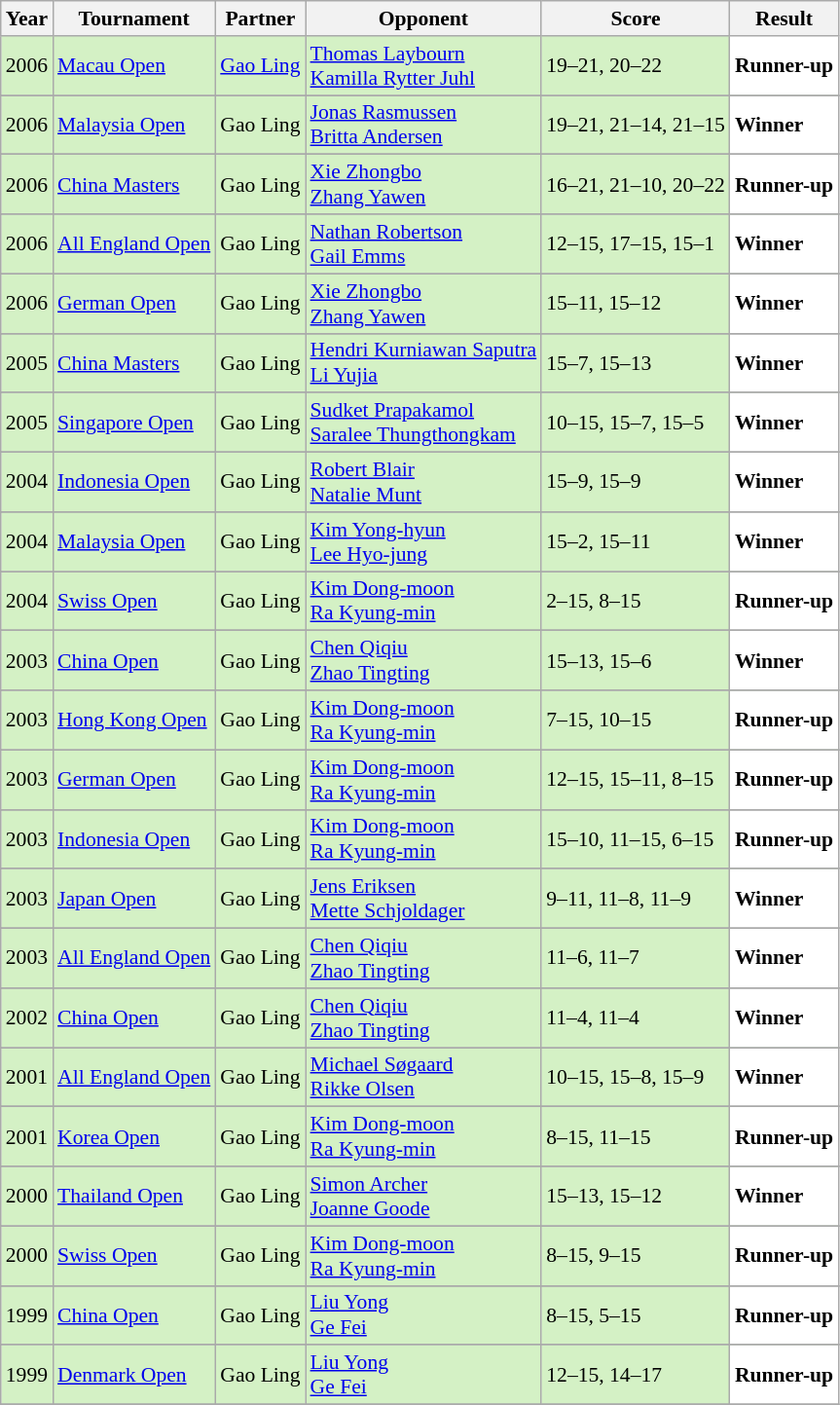<table class="sortable wikitable" style="font-size: 90%;">
<tr>
<th>Year</th>
<th>Tournament</th>
<th>Partner</th>
<th>Opponent</th>
<th>Score</th>
<th>Result</th>
</tr>
<tr style="background:#D4F1C5">
<td align="center">2006</td>
<td align="left"><a href='#'>Macau Open</a></td>
<td align="left"> <a href='#'>Gao Ling</a></td>
<td align="left"> <a href='#'>Thomas Laybourn</a> <br>  <a href='#'>Kamilla Rytter Juhl</a></td>
<td align="left">19–21, 20–22</td>
<td style="text-align:left; background:white"> <strong>Runner-up</strong></td>
</tr>
<tr>
</tr>
<tr style="background:#D4F1C5">
<td align="center">2006</td>
<td align="left"><a href='#'>Malaysia Open</a></td>
<td align="left"> Gao Ling</td>
<td align="left"> <a href='#'>Jonas Rasmussen</a> <br>  <a href='#'>Britta Andersen</a></td>
<td align="left">19–21, 21–14, 21–15</td>
<td style="text-align:left; background:white"> <strong>Winner</strong></td>
</tr>
<tr>
</tr>
<tr style="background:#D4F1C5">
<td align="center">2006</td>
<td align="left"><a href='#'>China Masters</a></td>
<td align="left"> Gao Ling</td>
<td align="left"> <a href='#'>Xie Zhongbo</a> <br>  <a href='#'>Zhang Yawen</a></td>
<td align="left">16–21, 21–10, 20–22</td>
<td style="text-align:left; background:white"> <strong>Runner-up</strong></td>
</tr>
<tr>
</tr>
<tr style="background:#D4F1C5">
<td align="center">2006</td>
<td align="left"><a href='#'>All England Open</a></td>
<td align="left"> Gao Ling</td>
<td align="left"> <a href='#'>Nathan Robertson</a> <br>  <a href='#'>Gail Emms</a></td>
<td align="left">12–15, 17–15, 15–1</td>
<td style="text-align:left; background:white"> <strong>Winner</strong></td>
</tr>
<tr>
</tr>
<tr style="background:#D4F1C5">
<td align="center">2006</td>
<td align="left"><a href='#'>German Open</a></td>
<td align="left"> Gao Ling</td>
<td align="left"> <a href='#'>Xie Zhongbo</a> <br>  <a href='#'>Zhang Yawen</a></td>
<td align="left">15–11, 15–12</td>
<td style="text-align:left; background:white"> <strong>Winner</strong></td>
</tr>
<tr>
</tr>
<tr style="background:#D4F1C5">
<td align="center">2005</td>
<td align="left"><a href='#'>China Masters</a></td>
<td align="left"> Gao Ling</td>
<td align="left"> <a href='#'>Hendri Kurniawan Saputra</a> <br>  <a href='#'>Li Yujia</a></td>
<td align="left">15–7, 15–13</td>
<td style="text-align:left; background:white"> <strong>Winner</strong></td>
</tr>
<tr>
</tr>
<tr style="background:#D4F1C5">
<td align="center">2005</td>
<td align="left"><a href='#'>Singapore Open</a></td>
<td align="left"> Gao Ling</td>
<td align="left"> <a href='#'>Sudket Prapakamol</a> <br>  <a href='#'>Saralee Thungthongkam</a></td>
<td align="left">10–15, 15–7, 15–5</td>
<td style="text-align:left; background:white"> <strong>Winner</strong></td>
</tr>
<tr>
</tr>
<tr style="background:#D4F1C5">
<td align="center">2004</td>
<td align="left"><a href='#'>Indonesia Open</a></td>
<td align="left"> Gao Ling</td>
<td align="left"> <a href='#'>Robert Blair</a> <br>  <a href='#'>Natalie Munt</a></td>
<td align="left">15–9, 15–9</td>
<td style="text-align:left; background:white"> <strong>Winner</strong></td>
</tr>
<tr>
</tr>
<tr style="background:#D4F1C5">
<td align="center">2004</td>
<td align="left"><a href='#'>Malaysia Open</a></td>
<td align="left"> Gao Ling</td>
<td align="left"> <a href='#'>Kim Yong-hyun</a> <br>  <a href='#'>Lee Hyo-jung</a></td>
<td align="left">15–2, 15–11</td>
<td style="text-align:left; background:white"> <strong>Winner</strong></td>
</tr>
<tr>
</tr>
<tr style="background:#D4F1C5">
<td align="center">2004</td>
<td align="left"><a href='#'>Swiss Open</a></td>
<td align="left"> Gao Ling</td>
<td align="left"> <a href='#'>Kim Dong-moon</a> <br>  <a href='#'>Ra Kyung-min</a></td>
<td align="left">2–15, 8–15</td>
<td style="text-align:left; background:white"> <strong>Runner-up</strong></td>
</tr>
<tr>
</tr>
<tr style="background:#D4F1C5">
<td align="center">2003</td>
<td align="left"><a href='#'>China Open</a></td>
<td align="left"> Gao Ling</td>
<td align="left"> <a href='#'>Chen Qiqiu</a> <br>  <a href='#'>Zhao Tingting</a></td>
<td align="left">15–13, 15–6</td>
<td style="text-align:left; background:white"> <strong>Winner</strong></td>
</tr>
<tr>
</tr>
<tr style="background:#D4F1C5">
<td align="center">2003</td>
<td align="left"><a href='#'>Hong Kong Open</a></td>
<td align="left"> Gao Ling</td>
<td align="left"> <a href='#'>Kim Dong-moon</a> <br>  <a href='#'>Ra Kyung-min</a></td>
<td align="left">7–15, 10–15</td>
<td style="text-align:left; background:white"> <strong>Runner-up</strong></td>
</tr>
<tr>
</tr>
<tr style="background:#D4F1C5">
<td align="center">2003</td>
<td align="left"><a href='#'>German Open</a></td>
<td align="left"> Gao Ling</td>
<td align="left"> <a href='#'>Kim Dong-moon</a> <br>  <a href='#'>Ra Kyung-min</a></td>
<td align="left">12–15, 15–11, 8–15</td>
<td style="text-align:left; background:white"> <strong>Runner-up</strong></td>
</tr>
<tr>
</tr>
<tr style="background:#D4F1C5">
<td align="center">2003</td>
<td align="left"><a href='#'>Indonesia Open</a></td>
<td align="left"> Gao Ling</td>
<td align="left"> <a href='#'>Kim Dong-moon</a> <br>  <a href='#'>Ra Kyung-min</a></td>
<td align="left">15–10, 11–15, 6–15</td>
<td style="text-align:left; background:white"> <strong>Runner-up</strong></td>
</tr>
<tr>
</tr>
<tr style="background:#D4F1C5">
<td align="center">2003</td>
<td align="left"><a href='#'>Japan Open</a></td>
<td align="left"> Gao Ling</td>
<td align="left"> <a href='#'>Jens Eriksen</a> <br>  <a href='#'>Mette Schjoldager</a></td>
<td align="left">9–11, 11–8, 11–9</td>
<td style="text-align:left; background:white"> <strong>Winner</strong></td>
</tr>
<tr>
</tr>
<tr style="background:#D4F1C5">
<td align="center">2003</td>
<td align="left"><a href='#'>All England Open</a></td>
<td align="left"> Gao Ling</td>
<td align="left"> <a href='#'>Chen Qiqiu</a> <br>  <a href='#'>Zhao Tingting</a></td>
<td align="left">11–6, 11–7</td>
<td style="text-align:left; background:white"> <strong>Winner</strong></td>
</tr>
<tr>
</tr>
<tr style="background:#D4F1C5">
<td align="center">2002</td>
<td align="left"><a href='#'>China Open</a></td>
<td align="left"> Gao Ling</td>
<td align="left"> <a href='#'>Chen Qiqiu</a> <br>  <a href='#'>Zhao Tingting</a></td>
<td align="left">11–4, 11–4</td>
<td style="text-align:left; background:white"> <strong>Winner</strong></td>
</tr>
<tr>
</tr>
<tr style="background:#D4F1C5">
<td align="center">2001</td>
<td align="left"><a href='#'>All England Open</a></td>
<td align="left"> Gao Ling</td>
<td align="left"> <a href='#'>Michael Søgaard</a> <br>  <a href='#'>Rikke Olsen</a></td>
<td align="left">10–15, 15–8, 15–9</td>
<td style="text-align:left; background:white"> <strong>Winner</strong></td>
</tr>
<tr>
</tr>
<tr style="background:#D4F1C5">
<td align="center">2001</td>
<td align="left"><a href='#'>Korea Open</a></td>
<td align="left"> Gao Ling</td>
<td align="left"> <a href='#'>Kim Dong-moon</a> <br>  <a href='#'>Ra Kyung-min</a></td>
<td align="left">8–15, 11–15</td>
<td style="text-align:left; background:white"> <strong>Runner-up</strong></td>
</tr>
<tr>
</tr>
<tr style="background:#D4F1C5">
<td align="center">2000</td>
<td align="left"><a href='#'>Thailand Open</a></td>
<td align="left"> Gao Ling</td>
<td align="left"> <a href='#'>Simon Archer</a> <br>  <a href='#'>Joanne Goode</a></td>
<td align="left">15–13, 15–12</td>
<td style="text-align:left; background:white"> <strong>Winner</strong></td>
</tr>
<tr>
</tr>
<tr style="background:#D4F1C5">
<td align="center">2000</td>
<td align="left"><a href='#'>Swiss Open</a></td>
<td align="left"> Gao Ling</td>
<td align="left"> <a href='#'>Kim Dong-moon</a> <br>  <a href='#'>Ra Kyung-min</a></td>
<td align="left">8–15, 9–15</td>
<td style="text-align:left; background:white"> <strong>Runner-up</strong></td>
</tr>
<tr>
</tr>
<tr style="background:#D4F1C5">
<td align="center">1999</td>
<td align="left"><a href='#'>China Open</a></td>
<td align="left"> Gao Ling</td>
<td align="left"> <a href='#'>Liu Yong</a> <br>  <a href='#'>Ge Fei</a></td>
<td align="left">8–15, 5–15</td>
<td style="text-align:left; background:white"> <strong>Runner-up</strong></td>
</tr>
<tr>
</tr>
<tr style="background:#D4F1C5">
<td align="center">1999</td>
<td align="left"><a href='#'>Denmark Open</a></td>
<td align="left"> Gao Ling</td>
<td align="left"> <a href='#'>Liu Yong</a> <br>  <a href='#'>Ge Fei</a></td>
<td align="left">12–15, 14–17</td>
<td style="text-align:left; background:white"> <strong>Runner-up</strong></td>
</tr>
<tr>
</tr>
<tr>
</tr>
<tr>
</tr>
<tr>
</tr>
<tr>
</tr>
<tr>
</tr>
</table>
